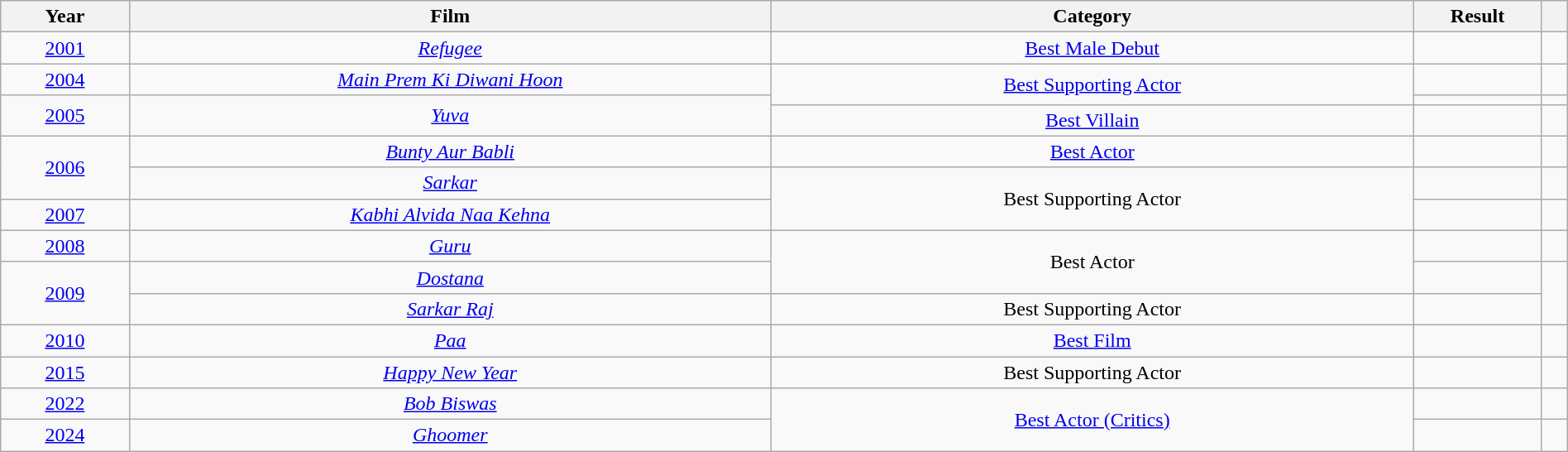<table class="wikitable sortable" style="width:100%;">
<tr>
<th style="width:5%;">Year</th>
<th style="width:25%;">Film</th>
<th style="width:25%;">Category</th>
<th style="width:5%;">Result</th>
<th style="width:1%;" class="unsortable"></th>
</tr>
<tr>
<td style="text-align:center;"><a href='#'>2001</a></td>
<td style="text-align:center;"><em><a href='#'>Refugee</a></em></td>
<td style="text-align:center;"><a href='#'>Best Male Debut</a></td>
<td></td>
<td style="text-align:center;"></td>
</tr>
<tr>
<td style="text-align:center;"><a href='#'>2004</a></td>
<td style="text-align:center;"><em><a href='#'>Main Prem Ki Diwani Hoon</a></em></td>
<td style="text-align:center;" rowspan="2"><a href='#'>Best Supporting Actor</a></td>
<td></td>
<td style="text-align:center;"></td>
</tr>
<tr>
<td style="text-align:center;" rowspan="2"><a href='#'>2005</a></td>
<td style="text-align:center;" rowspan="2"><em><a href='#'>Yuva</a></em></td>
<td></td>
<td style="text-align:center;"></td>
</tr>
<tr>
<td style="text-align:center;"><a href='#'>Best Villain</a></td>
<td></td>
<td style="text-align:center;"></td>
</tr>
<tr>
<td style="text-align:center;" rowspan="2"><a href='#'>2006</a></td>
<td style="text-align:center;"><em><a href='#'>Bunty Aur Babli</a></em></td>
<td style="text-align:center;"><a href='#'>Best Actor</a></td>
<td></td>
<td style="text-align:center;"></td>
</tr>
<tr>
<td style="text-align:center;"><em><a href='#'>Sarkar</a></em></td>
<td style="text-align:center;" rowspan="2">Best Supporting Actor</td>
<td></td>
<td style="text-align:center;"></td>
</tr>
<tr>
<td style="text-align:center;"><a href='#'>2007</a></td>
<td style="text-align:center;"><em><a href='#'>Kabhi Alvida Naa Kehna</a></em></td>
<td></td>
<td style="text-align:center;"></td>
</tr>
<tr>
<td style="text-align:center;"><a href='#'>2008</a></td>
<td style="text-align:center;"><em><a href='#'>Guru</a></em></td>
<td style="text-align:center;" rowspan="2">Best Actor</td>
<td></td>
<td style="text-align:center;"></td>
</tr>
<tr>
<td style="text-align:center;" rowspan="2"><a href='#'>2009</a></td>
<td style="text-align:center;"><em><a href='#'>Dostana</a></em></td>
<td></td>
<td style="text-align:center;" rowspan="2"><br></td>
</tr>
<tr>
<td style="text-align:center;"><em><a href='#'>Sarkar Raj</a></em></td>
<td style="text-align:center;">Best Supporting Actor</td>
<td></td>
</tr>
<tr>
<td style="text-align:center;"><a href='#'>2010</a></td>
<td style="text-align:center;"><em><a href='#'>Paa</a></em></td>
<td style="text-align:center;"><a href='#'>Best Film</a></td>
<td></td>
<td style="text-align:center;"></td>
</tr>
<tr>
<td style="text-align:center;"><a href='#'>2015</a></td>
<td style="text-align:center;"><em><a href='#'>Happy New Year</a></em></td>
<td style="text-align:center;">Best Supporting Actor</td>
<td></td>
<td style="text-align:center;"></td>
</tr>
<tr>
<td style="text-align:center;"><a href='#'>2022</a></td>
<td style="text-align:center;"><em><a href='#'>Bob Biswas</a></em></td>
<td style="text-align:center;" rowspan="2"><a href='#'>Best Actor (Critics)</a></td>
<td></td>
<td style="text-align:center;"></td>
</tr>
<tr>
<td style="text-align:center;"><a href='#'>2024</a></td>
<td style="text-align:center;"><em><a href='#'>Ghoomer</a></em></td>
<td></td>
<td style="text-align:center;"></td>
</tr>
</table>
